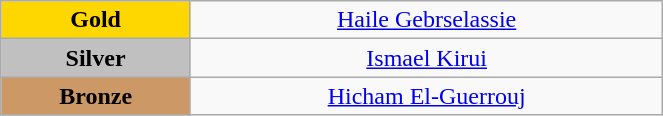<table class="wikitable" style="text-align:center; " width="35%">
<tr>
<td bgcolor="gold"><strong>Gold</strong></td>
<td><a href='#'>Haile Gebrselassie</a><br>  <small><em></em></small></td>
</tr>
<tr>
<td bgcolor="silver"><strong>Silver</strong></td>
<td><a href='#'>Ismael Kirui</a><br>  <small><em></em></small></td>
</tr>
<tr>
<td bgcolor="CC9966"><strong>Bronze</strong></td>
<td><a href='#'>Hicham El-Guerrouj</a><br>  <small><em></em></small></td>
</tr>
</table>
